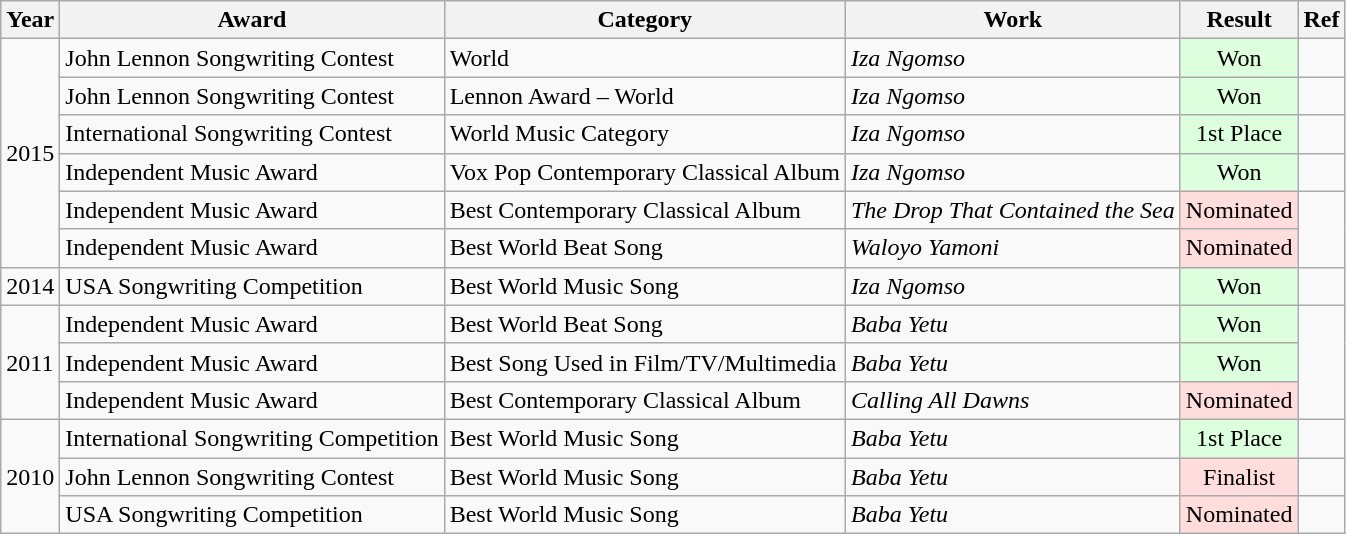<table class="wikitable">
<tr>
<th>Year</th>
<th>Award</th>
<th>Category</th>
<th>Work</th>
<th>Result</th>
<th>Ref</th>
</tr>
<tr>
<td rowspan="6">2015</td>
<td>John Lennon Songwriting Contest</td>
<td>World</td>
<td><em>Iza Ngomso</em></td>
<td style="text-align:center;background:#dfd;">Won</td>
<td style="text-align:center;"></td>
</tr>
<tr>
<td>John Lennon Songwriting Contest</td>
<td>Lennon Award – World</td>
<td><em>Iza Ngomso</em></td>
<td style="text-align:center;background:#dfd;">Won</td>
<td style="text-align:center;"></td>
</tr>
<tr>
<td>International Songwriting Contest</td>
<td>World Music Category</td>
<td><em>Iza Ngomso</em></td>
<td style="text-align:center;background:#dfd;">1st Place</td>
<td style="text-align:center;"></td>
</tr>
<tr>
<td>Independent Music Award</td>
<td>Vox Pop Contemporary Classical Album</td>
<td><em>Iza Ngomso</em></td>
<td style="text-align:center;background:#dfd;">Won</td>
<td style="text-align:center;"></td>
</tr>
<tr>
<td>Independent Music Award</td>
<td>Best Contemporary Classical Album</td>
<td><em>The Drop That Contained the Sea</em></td>
<td style="text-align:center;background:#fdd;">Nominated</td>
<td rowspan="2" style="text-align:center;"></td>
</tr>
<tr>
<td>Independent Music Award</td>
<td>Best World Beat Song</td>
<td><em>Waloyo Yamoni</em></td>
<td style="text-align:center;background:#fdd;">Nominated</td>
</tr>
<tr>
<td>2014</td>
<td>USA Songwriting Competition</td>
<td>Best World Music Song</td>
<td><em>Iza Ngomso</em></td>
<td style="text-align:center;background:#dfd;">Won</td>
<td style="text-align:center;"></td>
</tr>
<tr>
<td rowspan="3">2011</td>
<td>Independent Music Award</td>
<td>Best World Beat Song</td>
<td><em>Baba Yetu</em></td>
<td style="text-align:center;background:#dfd;">Won</td>
<td rowspan="3" style="text-align:center;"></td>
</tr>
<tr>
<td>Independent Music Award</td>
<td>Best Song Used in Film/TV/Multimedia</td>
<td><em>Baba Yetu</em></td>
<td style="text-align:center;background:#dfd;">Won</td>
</tr>
<tr>
<td>Independent Music Award</td>
<td>Best Contemporary Classical Album</td>
<td><em>Calling All Dawns</em></td>
<td style="text-align:center;background:#fdd;">Nominated</td>
</tr>
<tr>
<td rowspan="3">2010</td>
<td>International Songwriting Competition</td>
<td>Best World Music Song</td>
<td><em>Baba Yetu</em></td>
<td style="text-align:center;background:#dfd;">1st Place</td>
<td style="text-align:center;"></td>
</tr>
<tr>
<td>John Lennon Songwriting Contest</td>
<td>Best World Music Song</td>
<td><em>Baba Yetu</em></td>
<td style="text-align:center;background:#fdd;">Finalist</td>
<td style="text-align:center;"></td>
</tr>
<tr>
<td>USA Songwriting Competition</td>
<td>Best World Music Song</td>
<td><em>Baba Yetu</em></td>
<td style="text-align:center;background:#fdd;">Nominated</td>
<td style="text-align:center;"></td>
</tr>
</table>
